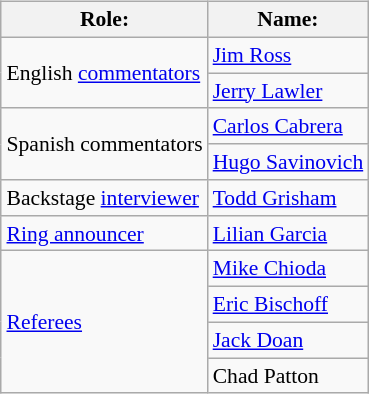<table class=wikitable style="font-size:90%; margin: 0.5em 0 0.5em 1em; float: right; clear: right;">
<tr>
<th>Role:</th>
<th>Name:</th>
</tr>
<tr>
<td rowspan=2>English <a href='#'>commentators</a></td>
<td><a href='#'>Jim Ross</a></td>
</tr>
<tr>
<td><a href='#'>Jerry Lawler</a></td>
</tr>
<tr>
<td rowspan=2>Spanish commentators</td>
<td><a href='#'>Carlos Cabrera</a></td>
</tr>
<tr>
<td><a href='#'>Hugo Savinovich</a></td>
</tr>
<tr>
<td>Backstage <a href='#'>interviewer</a></td>
<td><a href='#'>Todd Grisham</a></td>
</tr>
<tr>
<td><a href='#'>Ring announcer</a></td>
<td><a href='#'>Lilian Garcia</a></td>
</tr>
<tr>
<td rowspan=4><a href='#'>Referees</a></td>
<td><a href='#'>Mike Chioda</a></td>
</tr>
<tr>
<td><a href='#'>Eric Bischoff</a></td>
</tr>
<tr>
<td><a href='#'>Jack Doan</a></td>
</tr>
<tr>
<td>Chad Patton</td>
</tr>
</table>
